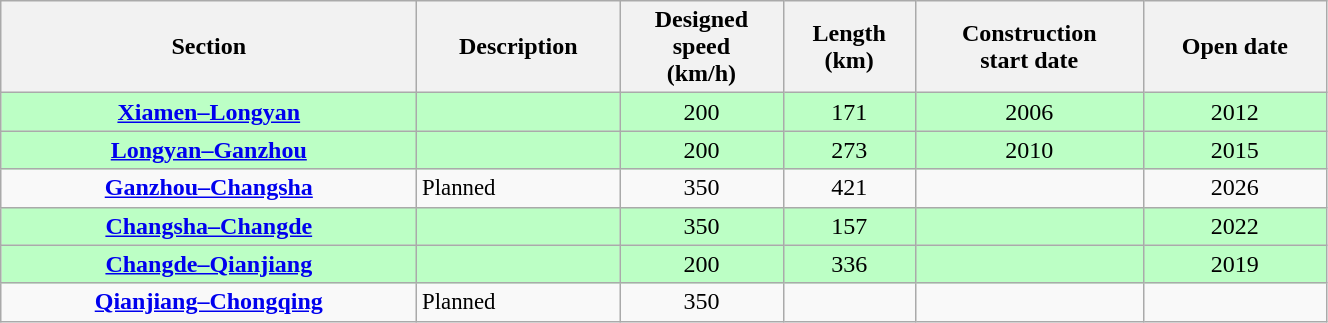<table class="wikitable sortable" width=70% style="font-size:100%;text-align: center;">
<tr>
<th width="270"><strong>Section</strong></th>
<th><strong>Description</strong></th>
<th><strong>Designed <br> speed <br> (km/h)</strong> <br></th>
<th><strong>Length <br> (km)</strong> <br></th>
<th><strong>Construction <br> start date</strong> <br></th>
<th><strong>Open date</strong> <br></th>
</tr>
<tr style="background:#bcffc5;">
<td><strong><a href='#'>Xiamen–Longyan</a></strong></td>
<td style="font-size:95%; text-align:left"></td>
<td>200</td>
<td>171</td>
<td>2006</td>
<td>2012</td>
</tr>
<tr style="background:#bcffc5;">
<td><strong><a href='#'>Longyan–Ganzhou</a></strong></td>
<td style="font-size:95%; text-align:left"></td>
<td>200</td>
<td>273</td>
<td>2010</td>
<td>2015</td>
</tr>
<tr>
<td><strong><a href='#'>Ganzhou–Changsha</a></strong></td>
<td style="font-size:95%; text-align:left">Planned</td>
<td>350</td>
<td>421</td>
<td></td>
<td>2026</td>
</tr>
<tr style="background:#bcffc5;">
<td><strong><a href='#'>Changsha–Changde</a></strong></td>
<td style="font-size:95%; text-align:left"></td>
<td>350</td>
<td>157</td>
<td></td>
<td>2022</td>
</tr>
<tr style="background:#bcffc5;">
<td><strong><a href='#'>Changde–Qianjiang</a></strong></td>
<td style="font-size:95%; text-align:left"></td>
<td>200</td>
<td>336</td>
<td></td>
<td>2019</td>
</tr>
<tr>
<td><strong><a href='#'>Qianjiang–Chongqing</a></strong></td>
<td style="font-size:95%; text-align:left">Planned</td>
<td>350</td>
<td></td>
<td></td>
<td></td>
</tr>
</table>
